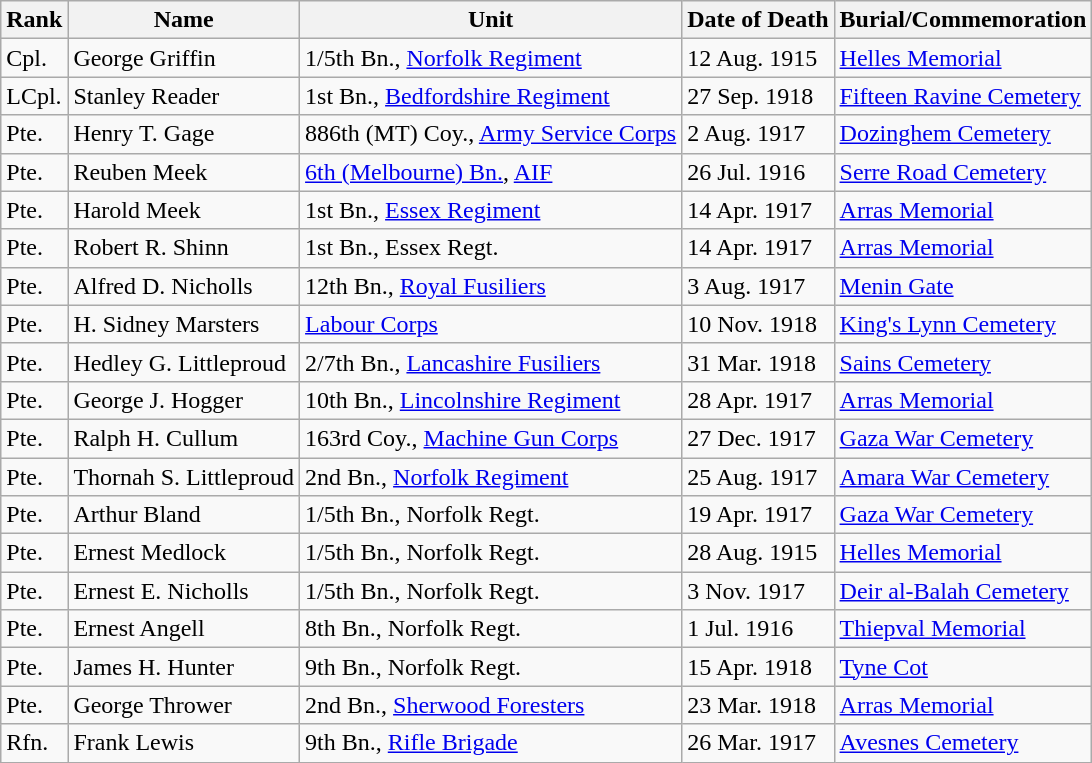<table class="wikitable">
<tr>
<th>Rank</th>
<th>Name</th>
<th>Unit</th>
<th>Date of Death</th>
<th>Burial/Commemoration</th>
</tr>
<tr>
<td>Cpl.</td>
<td>George Griffin</td>
<td>1/5th Bn., <a href='#'>Norfolk Regiment</a></td>
<td>12 Aug. 1915</td>
<td><a href='#'>Helles Memorial</a></td>
</tr>
<tr>
<td>LCpl.</td>
<td>Stanley Reader</td>
<td>1st Bn., <a href='#'>Bedfordshire Regiment</a></td>
<td>27 Sep. 1918</td>
<td><a href='#'>Fifteen Ravine Cemetery</a></td>
</tr>
<tr>
<td>Pte.</td>
<td>Henry T. Gage</td>
<td>886th (MT) Coy., <a href='#'>Army Service Corps</a></td>
<td>2 Aug. 1917</td>
<td><a href='#'>Dozinghem Cemetery</a></td>
</tr>
<tr>
<td>Pte.</td>
<td>Reuben Meek</td>
<td><a href='#'>6th (Melbourne) Bn.</a>, <a href='#'>AIF</a></td>
<td>26 Jul. 1916</td>
<td><a href='#'>Serre Road Cemetery</a></td>
</tr>
<tr>
<td>Pte.</td>
<td>Harold Meek</td>
<td>1st Bn., <a href='#'>Essex Regiment</a></td>
<td>14 Apr. 1917</td>
<td><a href='#'>Arras Memorial</a></td>
</tr>
<tr>
<td>Pte.</td>
<td>Robert R. Shinn</td>
<td>1st Bn., Essex Regt.</td>
<td>14 Apr. 1917</td>
<td><a href='#'>Arras Memorial</a></td>
</tr>
<tr>
<td>Pte.</td>
<td>Alfred D. Nicholls</td>
<td>12th Bn., <a href='#'>Royal Fusiliers</a></td>
<td>3 Aug. 1917</td>
<td><a href='#'>Menin Gate</a></td>
</tr>
<tr>
<td>Pte.</td>
<td>H. Sidney Marsters</td>
<td><a href='#'>Labour Corps</a></td>
<td>10 Nov. 1918</td>
<td><a href='#'>King's Lynn Cemetery</a></td>
</tr>
<tr>
<td>Pte.</td>
<td>Hedley G. Littleproud</td>
<td>2/7th Bn., <a href='#'>Lancashire Fusiliers</a></td>
<td>31 Mar. 1918</td>
<td><a href='#'>Sains Cemetery</a></td>
</tr>
<tr>
<td>Pte.</td>
<td>George J. Hogger</td>
<td>10th Bn., <a href='#'>Lincolnshire Regiment</a></td>
<td>28 Apr. 1917</td>
<td><a href='#'>Arras Memorial</a></td>
</tr>
<tr>
<td>Pte.</td>
<td>Ralph H. Cullum</td>
<td>163rd Coy., <a href='#'>Machine Gun Corps</a></td>
<td>27 Dec. 1917</td>
<td><a href='#'>Gaza War Cemetery</a></td>
</tr>
<tr>
<td>Pte.</td>
<td>Thornah S. Littleproud</td>
<td>2nd Bn., <a href='#'>Norfolk Regiment</a></td>
<td>25 Aug. 1917</td>
<td><a href='#'>Amara War Cemetery</a></td>
</tr>
<tr>
<td>Pte.</td>
<td>Arthur Bland</td>
<td>1/5th Bn., Norfolk Regt.</td>
<td>19 Apr. 1917</td>
<td><a href='#'>Gaza War Cemetery</a></td>
</tr>
<tr>
<td>Pte.</td>
<td>Ernest Medlock</td>
<td>1/5th Bn., Norfolk Regt.</td>
<td>28 Aug. 1915</td>
<td><a href='#'>Helles Memorial</a></td>
</tr>
<tr>
<td>Pte.</td>
<td>Ernest E. Nicholls</td>
<td>1/5th Bn., Norfolk Regt.</td>
<td>3 Nov. 1917</td>
<td><a href='#'>Deir al-Balah Cemetery</a></td>
</tr>
<tr>
<td>Pte.</td>
<td>Ernest Angell</td>
<td>8th Bn., Norfolk Regt.</td>
<td>1 Jul. 1916</td>
<td><a href='#'>Thiepval Memorial</a></td>
</tr>
<tr>
<td>Pte.</td>
<td>James H. Hunter</td>
<td>9th Bn., Norfolk Regt.</td>
<td>15 Apr. 1918</td>
<td><a href='#'>Tyne Cot</a></td>
</tr>
<tr>
<td>Pte.</td>
<td>George Thrower</td>
<td>2nd Bn., <a href='#'>Sherwood Foresters</a></td>
<td>23 Mar. 1918</td>
<td><a href='#'>Arras Memorial</a></td>
</tr>
<tr>
<td>Rfn.</td>
<td>Frank Lewis</td>
<td>9th Bn., <a href='#'>Rifle Brigade</a></td>
<td>26 Mar. 1917</td>
<td><a href='#'>Avesnes Cemetery</a></td>
</tr>
</table>
